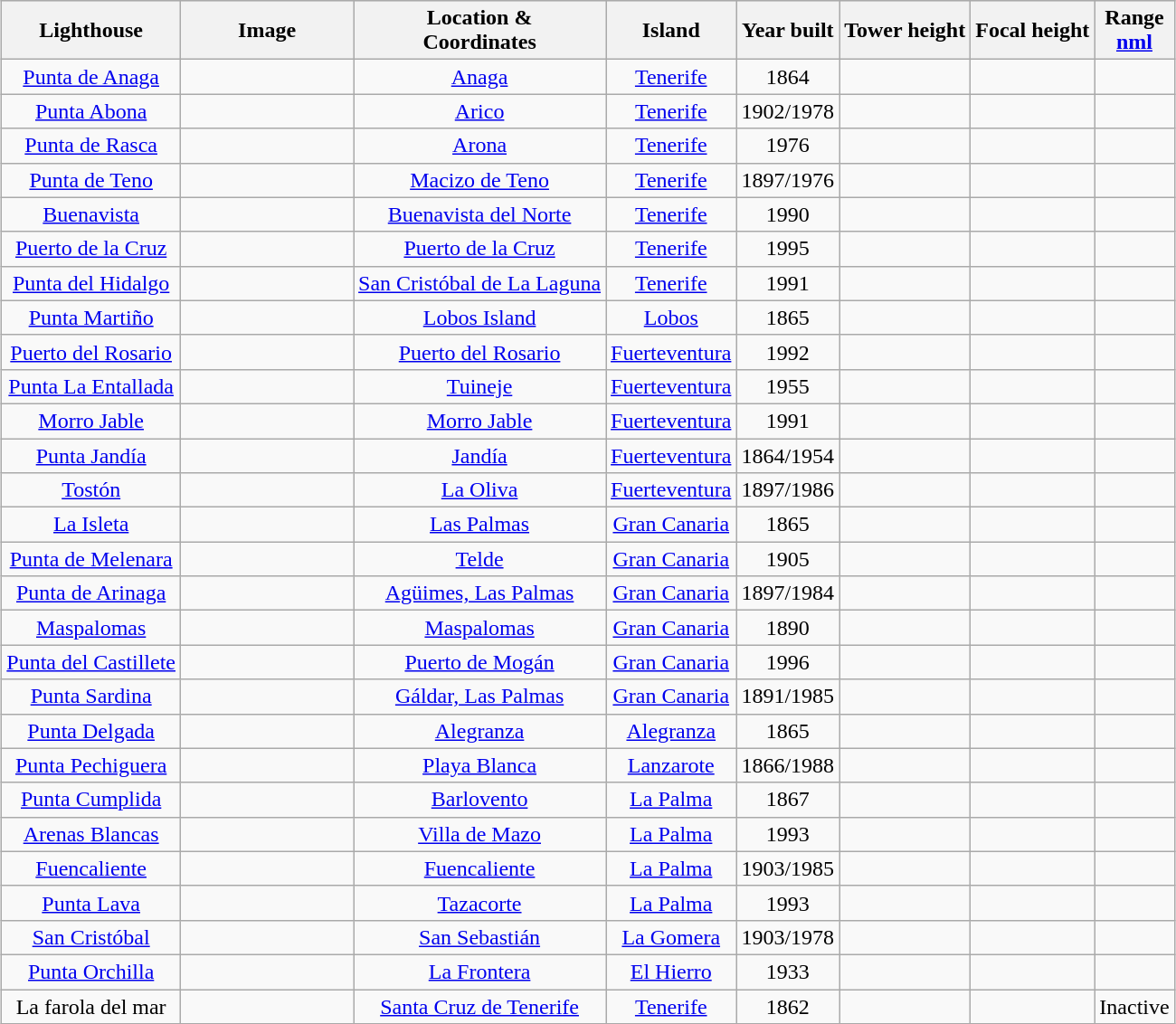<table class="wikitable sortable" style="margin:auto;text-align:center">
<tr style="background:#DFDFDF">
<th>Lighthouse</th>
<th class="unsortable" align="center" width="120px">Image</th>
<th>Location &<br> Coordinates</th>
<th>Island</th>
<th data-sort-type="number">Year built</th>
<th data-sort-type="number">Tower height</th>
<th data-sort-type="number">Focal height</th>
<th data-sort-type="number">Range<br><a href='#'>nml</a></th>
</tr>
<tr>
<td><a href='#'>Punta de Anaga</a></td>
<td></td>
<td><a href='#'>Anaga</a><br></td>
<td><a href='#'>Tenerife</a></td>
<td align="center">1864</td>
<td align="center"></td>
<td align="center"></td>
<td align="center"></td>
</tr>
<tr>
<td><a href='#'>Punta Abona</a></td>
<td></td>
<td><a href='#'>Arico</a><br></td>
<td><a href='#'>Tenerife</a></td>
<td align="center">1902/1978</td>
<td align="center"></td>
<td align="center"></td>
<td align="center"></td>
</tr>
<tr>
<td><a href='#'>Punta de Rasca</a></td>
<td></td>
<td><a href='#'>Arona</a><br></td>
<td><a href='#'>Tenerife</a></td>
<td align="center">1976</td>
<td align="center"></td>
<td align="center"></td>
<td align="center"></td>
</tr>
<tr>
<td><a href='#'>Punta de Teno</a></td>
<td></td>
<td><a href='#'>Macizo de Teno</a><br></td>
<td><a href='#'>Tenerife</a></td>
<td align="center">1897/1976</td>
<td align="center"></td>
<td align="center"></td>
<td align="center"></td>
</tr>
<tr>
<td><a href='#'>Buenavista</a></td>
<td></td>
<td><a href='#'>Buenavista del Norte</a><br></td>
<td><a href='#'>Tenerife</a></td>
<td align="center">1990</td>
<td align="center"></td>
<td align="center"></td>
<td align="center"></td>
</tr>
<tr>
<td><a href='#'>Puerto de la Cruz</a></td>
<td></td>
<td><a href='#'>Puerto de la Cruz</a><br></td>
<td><a href='#'>Tenerife</a></td>
<td align="center">1995</td>
<td align="center"></td>
<td align="center"></td>
<td align="center"></td>
</tr>
<tr>
<td><a href='#'>Punta del Hidalgo</a></td>
<td></td>
<td><a href='#'>San Cristóbal de La Laguna</a><br></td>
<td><a href='#'>Tenerife</a></td>
<td align="center">1991</td>
<td align="center"></td>
<td align="center"></td>
<td align="center"></td>
</tr>
<tr>
<td><a href='#'>Punta Martiño</a></td>
<td></td>
<td><a href='#'>Lobos Island</a><br></td>
<td><a href='#'>Lobos</a></td>
<td align="center">1865</td>
<td align="center"></td>
<td align="center"></td>
<td align="center"></td>
</tr>
<tr>
<td><a href='#'>Puerto del Rosario</a></td>
<td></td>
<td><a href='#'>Puerto del Rosario</a><br></td>
<td><a href='#'>Fuerteventura</a></td>
<td align="center">1992</td>
<td align="center"></td>
<td align="center"></td>
<td align="center"></td>
</tr>
<tr>
<td><a href='#'>Punta La Entallada</a></td>
<td></td>
<td><a href='#'>Tuineje</a><br></td>
<td><a href='#'>Fuerteventura</a></td>
<td align="center">1955</td>
<td align="center"></td>
<td align="center"></td>
<td align="center"></td>
</tr>
<tr>
<td><a href='#'>Morro Jable</a></td>
<td></td>
<td><a href='#'>Morro Jable</a><br></td>
<td><a href='#'>Fuerteventura</a></td>
<td align="center">1991</td>
<td align="center"></td>
<td align="center"></td>
<td align="center"></td>
</tr>
<tr>
<td><a href='#'>Punta Jandía</a></td>
<td></td>
<td><a href='#'>Jandía</a><br></td>
<td><a href='#'>Fuerteventura</a></td>
<td align="center">1864/1954</td>
<td align="center"></td>
<td align="center"></td>
<td align="center"></td>
</tr>
<tr>
<td><a href='#'>Tostón</a></td>
<td></td>
<td><a href='#'>La Oliva</a><br></td>
<td><a href='#'>Fuerteventura</a></td>
<td align="center">1897/1986</td>
<td align="center"></td>
<td align="center"></td>
<td align="center"></td>
</tr>
<tr>
<td><a href='#'>La Isleta</a></td>
<td></td>
<td><a href='#'>Las Palmas</a><br></td>
<td><a href='#'>Gran Canaria</a></td>
<td align="center">1865</td>
<td align="center"></td>
<td align="center"></td>
<td align="center"></td>
</tr>
<tr>
<td><a href='#'>Punta de Melenara</a></td>
<td></td>
<td><a href='#'>Telde</a><br></td>
<td><a href='#'>Gran Canaria</a></td>
<td align="center">1905</td>
<td align="center"></td>
<td align="center"></td>
<td align="center"></td>
</tr>
<tr>
<td><a href='#'>Punta de Arinaga</a></td>
<td></td>
<td><a href='#'>Agüimes, Las Palmas</a><br></td>
<td><a href='#'>Gran Canaria</a></td>
<td align="center">1897/1984</td>
<td align="center"></td>
<td align="center"></td>
<td align="center"></td>
</tr>
<tr>
<td><a href='#'>Maspalomas</a></td>
<td></td>
<td><a href='#'>Maspalomas</a><br></td>
<td><a href='#'>Gran Canaria</a></td>
<td align="center">1890</td>
<td align="center"></td>
<td align="center"></td>
<td align="center"></td>
</tr>
<tr>
<td><a href='#'>Punta del Castillete</a></td>
<td></td>
<td><a href='#'>Puerto de Mogán</a><br></td>
<td><a href='#'>Gran Canaria</a></td>
<td align="center">1996</td>
<td align="center"></td>
<td align="center"></td>
<td align="center"></td>
</tr>
<tr>
<td><a href='#'>Punta Sardina</a></td>
<td></td>
<td><a href='#'>Gáldar, Las Palmas</a><br></td>
<td><a href='#'>Gran Canaria</a></td>
<td align="center">1891/1985</td>
<td align="center"></td>
<td align="center"></td>
<td align="center"></td>
</tr>
<tr>
<td><a href='#'>Punta Delgada</a></td>
<td></td>
<td><a href='#'>Alegranza</a><br></td>
<td><a href='#'>Alegranza</a></td>
<td align="center">1865</td>
<td align="center"></td>
<td align="center"></td>
<td align="center"></td>
</tr>
<tr>
<td><a href='#'>Punta Pechiguera</a></td>
<td></td>
<td><a href='#'>Playa Blanca</a><br></td>
<td><a href='#'>Lanzarote</a></td>
<td align="center">1866/1988</td>
<td align="center"></td>
<td align="center"></td>
<td align="center"></td>
</tr>
<tr>
<td><a href='#'>Punta Cumplida</a></td>
<td></td>
<td><a href='#'>Barlovento</a><br></td>
<td><a href='#'>La Palma</a></td>
<td align="center">1867</td>
<td align="center"></td>
<td align="center"></td>
<td align="center"></td>
</tr>
<tr>
<td><a href='#'>Arenas Blancas</a></td>
<td></td>
<td><a href='#'>Villa de Mazo</a><br></td>
<td><a href='#'>La Palma</a></td>
<td align="center">1993</td>
<td align="center"></td>
<td align="center"></td>
<td align="center"></td>
</tr>
<tr>
<td><a href='#'>Fuencaliente</a></td>
<td></td>
<td><a href='#'>Fuencaliente</a><br></td>
<td><a href='#'>La Palma</a></td>
<td align="center">1903/1985</td>
<td align="center"></td>
<td align="center"></td>
<td align="center"></td>
</tr>
<tr>
<td><a href='#'>Punta Lava</a></td>
<td></td>
<td><a href='#'>Tazacorte</a><br></td>
<td><a href='#'>La Palma</a></td>
<td align="center">1993</td>
<td align="center"></td>
<td align="center"></td>
<td align="center"></td>
</tr>
<tr>
<td><a href='#'>San Cristóbal</a></td>
<td></td>
<td><a href='#'>San Sebastián</a><br></td>
<td><a href='#'>La Gomera</a></td>
<td align="center">1903/1978</td>
<td align="center"></td>
<td align="center"></td>
<td align="center"></td>
</tr>
<tr>
<td><a href='#'>Punta Orchilla</a></td>
<td></td>
<td><a href='#'>La Frontera</a><br></td>
<td><a href='#'>El Hierro</a></td>
<td align="center">1933</td>
<td align="center"></td>
<td align="center"></td>
<td align="center"></td>
</tr>
<tr>
<td>La farola del mar</td>
<td></td>
<td><a href='#'>Santa Cruz de Tenerife</a><br></td>
<td><a href='#'>Tenerife</a></td>
<td align="center">1862</td>
<td align="center"></td>
<td align="center"></td>
<td>Inactive</td>
</tr>
</table>
